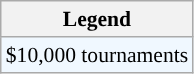<table class="wikitable" style="font-size:90%;">
<tr>
<th>Legend</th>
</tr>
<tr style="background:#f0f8ff;">
<td>$10,000 tournaments</td>
</tr>
</table>
